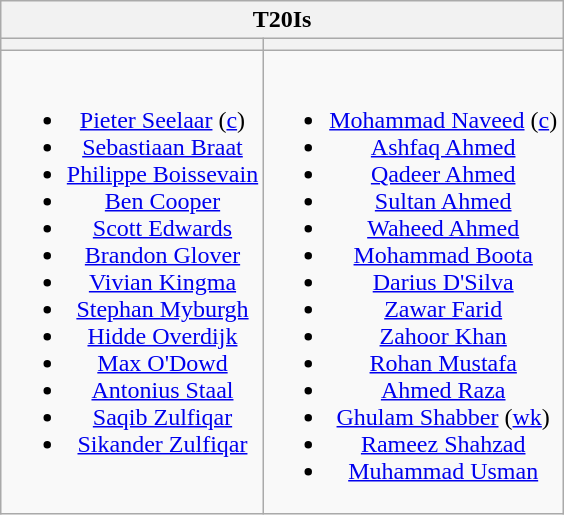<table class="wikitable" style="text-align:center; margin:auto">
<tr>
<th colspan=2>T20Is</th>
</tr>
<tr>
<th></th>
<th></th>
</tr>
<tr style="vertical-align:top">
<td><br><ul><li><a href='#'>Pieter Seelaar</a> (<a href='#'>c</a>)</li><li><a href='#'>Sebastiaan Braat</a></li><li><a href='#'>Philippe Boissevain</a></li><li><a href='#'>Ben Cooper</a></li><li><a href='#'>Scott Edwards</a></li><li><a href='#'>Brandon Glover</a></li><li><a href='#'>Vivian Kingma</a></li><li><a href='#'>Stephan Myburgh</a></li><li><a href='#'>Hidde Overdijk</a></li><li><a href='#'>Max O'Dowd</a></li><li><a href='#'>Antonius Staal</a></li><li><a href='#'>Saqib Zulfiqar</a></li><li><a href='#'>Sikander Zulfiqar</a></li></ul></td>
<td><br><ul><li><a href='#'>Mohammad Naveed</a> (<a href='#'>c</a>)</li><li><a href='#'>Ashfaq Ahmed</a></li><li><a href='#'>Qadeer Ahmed</a></li><li><a href='#'>Sultan Ahmed</a></li><li><a href='#'>Waheed Ahmed</a></li><li><a href='#'>Mohammad Boota</a></li><li><a href='#'>Darius D'Silva</a></li><li><a href='#'>Zawar Farid</a></li><li><a href='#'>Zahoor Khan</a></li><li><a href='#'>Rohan Mustafa</a></li><li><a href='#'>Ahmed Raza</a></li><li><a href='#'>Ghulam Shabber</a> (<a href='#'>wk</a>)</li><li><a href='#'>Rameez Shahzad</a></li><li><a href='#'>Muhammad Usman</a></li></ul></td>
</tr>
</table>
